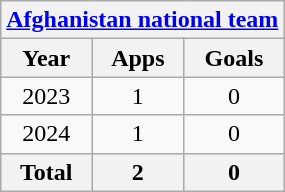<table class="wikitable" style="text-align:center">
<tr>
<th colspan=3><a href='#'>Afghanistan national team</a></th>
</tr>
<tr>
<th>Year</th>
<th>Apps</th>
<th>Goals</th>
</tr>
<tr>
<td>2023</td>
<td>1</td>
<td>0</td>
</tr>
<tr>
<td>2024</td>
<td>1</td>
<td>0</td>
</tr>
<tr>
<th>Total</th>
<th>2</th>
<th>0</th>
</tr>
</table>
